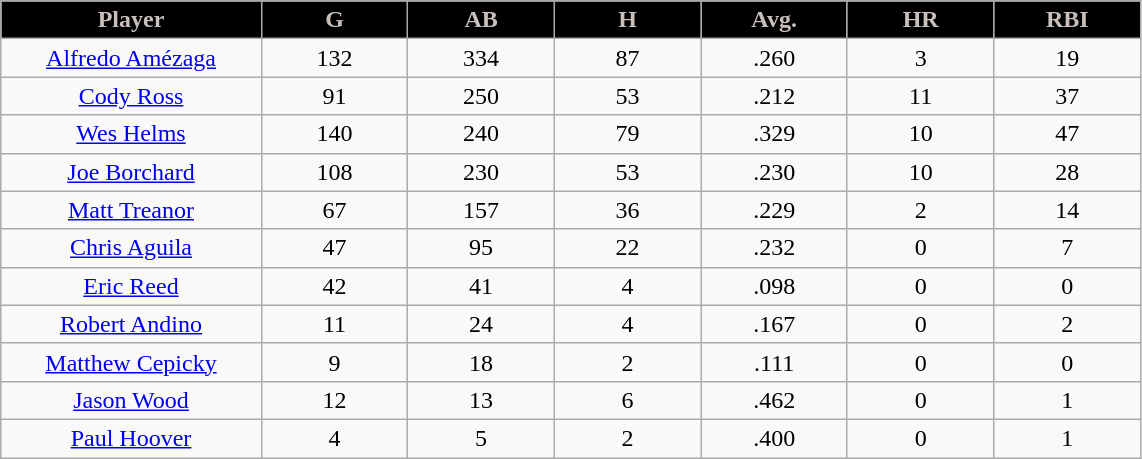<table class="wikitable sortable">
<tr>
<th style=" background:#000000; color:#C9C0BB;" width="16%">Player</th>
<th style=" background:#000000; color:#C9C0BB;" width="9%">G</th>
<th style=" background:#000000; color:#C9C0BB;" width="9%">AB</th>
<th style=" background:#000000; color:#C9C0BB;" width="9%">H</th>
<th style=" background:#000000; color:#C9C0BB;" width="9%">Avg.</th>
<th style=" background:#000000; color:#C9C0BB;" width="9%">HR</th>
<th style=" background:#000000; color:#C9C0BB;" width="9%">RBI</th>
</tr>
<tr align="center">
<td><a href='#'>Alfredo Amézaga</a></td>
<td>132</td>
<td>334</td>
<td>87</td>
<td>.260</td>
<td>3</td>
<td>19</td>
</tr>
<tr align=center>
<td><a href='#'>Cody Ross</a></td>
<td>91</td>
<td>250</td>
<td>53</td>
<td>.212</td>
<td>11</td>
<td>37</td>
</tr>
<tr align=center>
<td><a href='#'>Wes Helms</a></td>
<td>140</td>
<td>240</td>
<td>79</td>
<td>.329</td>
<td>10</td>
<td>47</td>
</tr>
<tr align="center">
<td><a href='#'>Joe Borchard</a></td>
<td>108</td>
<td>230</td>
<td>53</td>
<td>.230</td>
<td>10</td>
<td>28</td>
</tr>
<tr align=center>
<td><a href='#'>Matt Treanor</a></td>
<td>67</td>
<td>157</td>
<td>36</td>
<td>.229</td>
<td>2</td>
<td>14</td>
</tr>
<tr align="center">
<td><a href='#'>Chris Aguila</a></td>
<td>47</td>
<td>95</td>
<td>22</td>
<td>.232</td>
<td>0</td>
<td>7</td>
</tr>
<tr align=center>
<td><a href='#'>Eric Reed</a></td>
<td>42</td>
<td>41</td>
<td>4</td>
<td>.098</td>
<td>0</td>
<td>0</td>
</tr>
<tr align=center>
<td><a href='#'>Robert Andino</a></td>
<td>11</td>
<td>24</td>
<td>4</td>
<td>.167</td>
<td>0</td>
<td>2</td>
</tr>
<tr align=center>
<td><a href='#'>Matthew Cepicky</a></td>
<td>9</td>
<td>18</td>
<td>2</td>
<td>.111</td>
<td>0</td>
<td>0</td>
</tr>
<tr align=center>
<td><a href='#'>Jason Wood</a></td>
<td>12</td>
<td>13</td>
<td>6</td>
<td>.462</td>
<td>0</td>
<td>1</td>
</tr>
<tr align=center>
<td><a href='#'>Paul Hoover</a></td>
<td>4</td>
<td>5</td>
<td>2</td>
<td>.400</td>
<td>0</td>
<td>1</td>
</tr>
</table>
